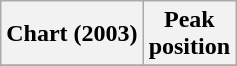<table class="wikitable sortable plainrowheaders" style="text-align:center">
<tr>
<th scope="col">Chart (2003)</th>
<th scope="col">Peak<br>position</th>
</tr>
<tr>
</tr>
</table>
